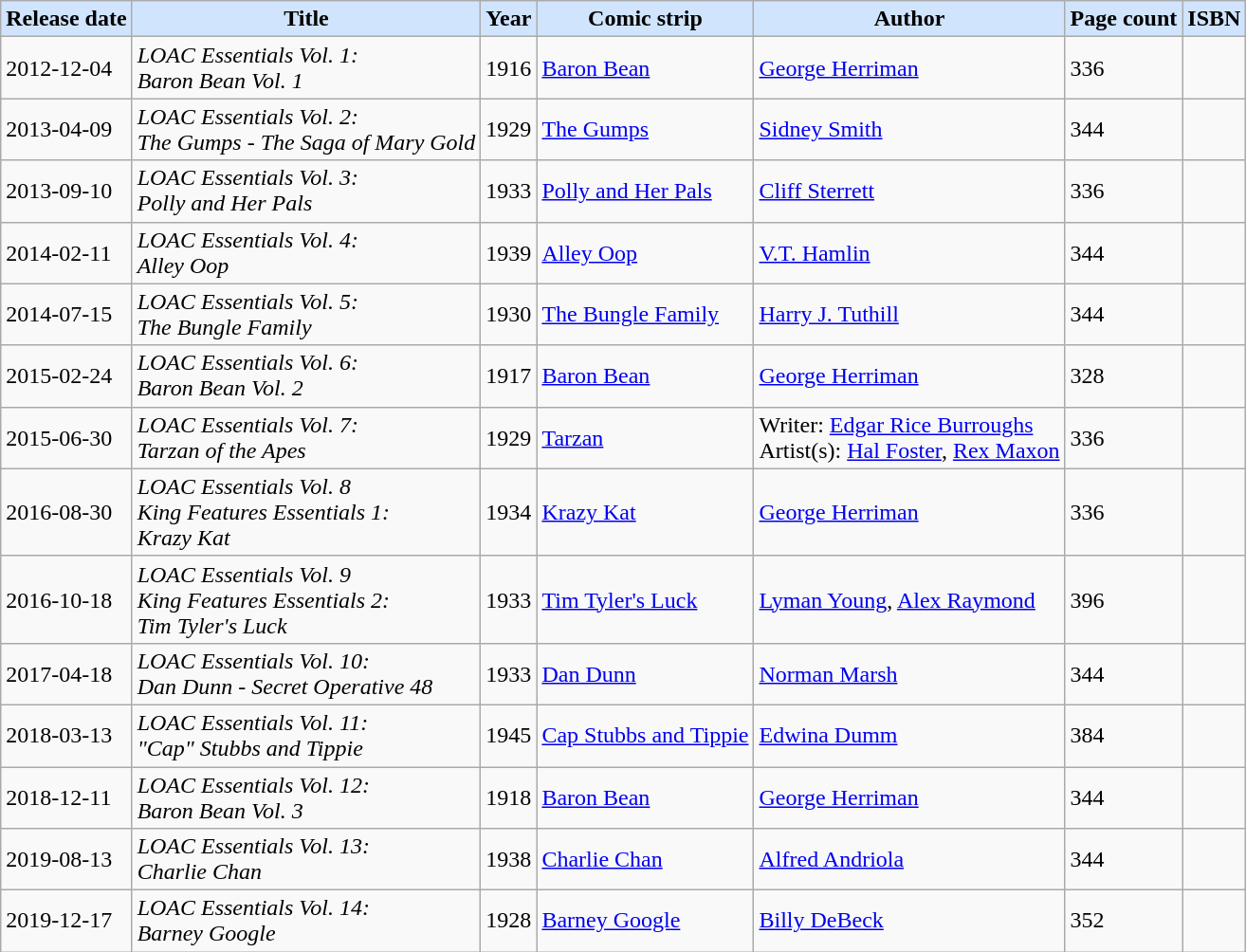<table class="wikitable sortable">
<tr>
<th style="background-color:#D0E4FE" data-sort-type-"number">Release date</th>
<th style="background-color:#D0E4FE">Title</th>
<th style="background-color:#D0E4FE">Year</th>
<th style="background-color:#D0E4FE">Comic strip</th>
<th style="background-color:#D0E4FE">Author</th>
<th style="background-color:#D0E4FE">Page count</th>
<th style="background-color:#D0E4FE">ISBN</th>
</tr>
<tr>
<td>2012-12-04</td>
<td><em>LOAC Essentials Vol. 1:<br>Baron Bean Vol. 1</em></td>
<td>1916</td>
<td><a href='#'>Baron Bean</a></td>
<td><a href='#'>George Herriman</a></td>
<td>336</td>
<td></td>
</tr>
<tr>
<td>2013-04-09</td>
<td><em>LOAC Essentials Vol. 2:<br>The Gumps - The Saga of Mary Gold</em></td>
<td>1929</td>
<td><a href='#'>The Gumps</a></td>
<td><a href='#'>Sidney Smith</a></td>
<td>344</td>
<td></td>
</tr>
<tr>
<td>2013-09-10</td>
<td><em>LOAC Essentials Vol. 3:<br>Polly and Her Pals</em></td>
<td>1933</td>
<td><a href='#'>Polly and Her Pals</a></td>
<td><a href='#'>Cliff Sterrett</a></td>
<td>336</td>
<td></td>
</tr>
<tr>
<td>2014-02-11</td>
<td><em>LOAC Essentials Vol. 4:<br>Alley Oop</em></td>
<td>1939</td>
<td><a href='#'>Alley Oop</a></td>
<td><a href='#'>V.T. Hamlin</a></td>
<td>344</td>
<td></td>
</tr>
<tr>
<td>2014-07-15</td>
<td><em>LOAC Essentials Vol. 5:<br>The Bungle Family</em></td>
<td>1930</td>
<td><a href='#'>The Bungle Family</a></td>
<td><a href='#'>Harry J. Tuthill</a></td>
<td>344</td>
<td></td>
</tr>
<tr>
<td>2015-02-24</td>
<td><em>LOAC Essentials Vol. 6:<br>Baron Bean Vol. 2</em></td>
<td>1917</td>
<td><a href='#'>Baron Bean</a></td>
<td><a href='#'>George Herriman</a></td>
<td>328</td>
<td></td>
</tr>
<tr>
<td>2015-06-30</td>
<td><em>LOAC Essentials Vol. 7:<br>Tarzan of the Apes</em></td>
<td>1929</td>
<td><a href='#'>Tarzan</a></td>
<td>Writer: <a href='#'>Edgar Rice Burroughs</a><br>Artist(s): <a href='#'>Hal Foster</a>, <a href='#'>Rex Maxon</a></td>
<td>336</td>
<td></td>
</tr>
<tr>
<td>2016-08-30</td>
<td><em>LOAC Essentials Vol. 8<br>King Features Essentials 1:<br>Krazy Kat</em></td>
<td>1934</td>
<td><a href='#'>Krazy Kat</a></td>
<td><a href='#'>George Herriman</a></td>
<td>336</td>
<td></td>
</tr>
<tr>
<td>2016-10-18</td>
<td><em>LOAC Essentials Vol. 9<br>King Features Essentials 2:<br>Tim Tyler's Luck</em></td>
<td>1933</td>
<td><a href='#'>Tim Tyler's Luck</a></td>
<td><a href='#'>Lyman Young</a>, <a href='#'>Alex Raymond</a></td>
<td>396</td>
<td></td>
</tr>
<tr>
<td>2017-04-18</td>
<td><em>LOAC Essentials Vol. 10:<br>Dan Dunn - Secret Operative 48</em></td>
<td>1933</td>
<td><a href='#'>Dan Dunn</a></td>
<td><a href='#'>Norman Marsh</a></td>
<td>344</td>
<td></td>
</tr>
<tr>
<td>2018-03-13</td>
<td><em>LOAC Essentials Vol. 11:<br>"Cap" Stubbs and Tippie</em></td>
<td>1945</td>
<td><a href='#'>Cap Stubbs and Tippie</a></td>
<td><a href='#'>Edwina Dumm</a></td>
<td>384</td>
<td></td>
</tr>
<tr>
<td>2018-12-11</td>
<td><em>LOAC Essentials Vol. 12:<br>Baron Bean Vol. 3</em></td>
<td>1918</td>
<td><a href='#'>Baron Bean</a></td>
<td><a href='#'>George Herriman</a></td>
<td>344</td>
<td></td>
</tr>
<tr>
<td>2019-08-13</td>
<td><em>LOAC Essentials Vol. 13:<br>Charlie Chan</em></td>
<td>1938</td>
<td><a href='#'>Charlie Chan</a></td>
<td><a href='#'>Alfred Andriola</a></td>
<td>344</td>
<td></td>
</tr>
<tr>
<td>2019-12-17</td>
<td><em>LOAC Essentials Vol. 14:<br>Barney Google</em></td>
<td>1928</td>
<td><a href='#'>Barney Google</a></td>
<td><a href='#'>Billy DeBeck</a></td>
<td>352</td>
<td></td>
</tr>
</table>
